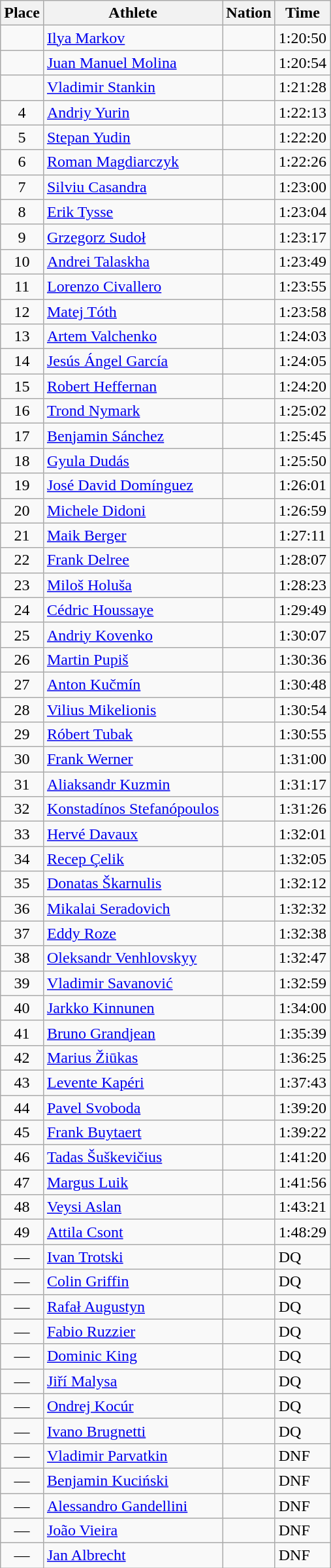<table class=wikitable>
<tr>
<th>Place</th>
<th>Athlete</th>
<th>Nation</th>
<th>Time</th>
</tr>
<tr>
<td align=center></td>
<td><a href='#'>Ilya Markov</a></td>
<td></td>
<td>1:20:50</td>
</tr>
<tr>
<td align=center></td>
<td><a href='#'>Juan Manuel Molina</a></td>
<td></td>
<td>1:20:54</td>
</tr>
<tr>
<td align=center></td>
<td><a href='#'>Vladimir Stankin</a></td>
<td></td>
<td>1:21:28</td>
</tr>
<tr>
<td align=center>4</td>
<td><a href='#'>Andriy Yurin</a></td>
<td></td>
<td>1:22:13</td>
</tr>
<tr>
<td align=center>5</td>
<td><a href='#'>Stepan Yudin</a></td>
<td></td>
<td>1:22:20</td>
</tr>
<tr>
<td align=center>6</td>
<td><a href='#'>Roman Magdiarczyk</a></td>
<td></td>
<td>1:22:26</td>
</tr>
<tr>
<td align=center>7</td>
<td><a href='#'>Silviu Casandra</a></td>
<td></td>
<td>1:23:00</td>
</tr>
<tr>
<td align=center>8</td>
<td><a href='#'>Erik Tysse</a></td>
<td></td>
<td>1:23:04</td>
</tr>
<tr>
<td align=center>9</td>
<td><a href='#'>Grzegorz Sudoł</a></td>
<td></td>
<td>1:23:17</td>
</tr>
<tr>
<td align=center>10</td>
<td><a href='#'>Andrei Talaskha</a></td>
<td></td>
<td>1:23:49</td>
</tr>
<tr>
<td align=center>11</td>
<td><a href='#'>Lorenzo Civallero</a></td>
<td></td>
<td>1:23:55</td>
</tr>
<tr>
<td align=center>12</td>
<td><a href='#'>Matej Tóth</a></td>
<td></td>
<td>1:23:58</td>
</tr>
<tr>
<td align=center>13</td>
<td><a href='#'>Artem Valchenko</a></td>
<td></td>
<td>1:24:03</td>
</tr>
<tr>
<td align=center>14</td>
<td><a href='#'>Jesús Ángel García</a></td>
<td></td>
<td>1:24:05</td>
</tr>
<tr>
<td align=center>15</td>
<td><a href='#'>Robert Heffernan</a></td>
<td></td>
<td>1:24:20</td>
</tr>
<tr>
<td align=center>16</td>
<td><a href='#'>Trond Nymark</a></td>
<td></td>
<td>1:25:02</td>
</tr>
<tr>
<td align=center>17</td>
<td><a href='#'>Benjamin Sánchez</a></td>
<td></td>
<td>1:25:45</td>
</tr>
<tr>
<td align=center>18</td>
<td><a href='#'>Gyula Dudás</a></td>
<td></td>
<td>1:25:50</td>
</tr>
<tr>
<td align=center>19</td>
<td><a href='#'>José David Domínguez</a></td>
<td></td>
<td>1:26:01</td>
</tr>
<tr>
<td align=center>20</td>
<td><a href='#'>Michele Didoni</a></td>
<td></td>
<td>1:26:59</td>
</tr>
<tr>
<td align=center>21</td>
<td><a href='#'>Maik Berger</a></td>
<td></td>
<td>1:27:11</td>
</tr>
<tr>
<td align=center>22</td>
<td><a href='#'>Frank Delree</a></td>
<td></td>
<td>1:28:07</td>
</tr>
<tr>
<td align=center>23</td>
<td><a href='#'>Miloš Holuša</a></td>
<td></td>
<td>1:28:23</td>
</tr>
<tr>
<td align=center>24</td>
<td><a href='#'>Cédric Houssaye</a></td>
<td></td>
<td>1:29:49</td>
</tr>
<tr>
<td align=center>25</td>
<td><a href='#'>Andriy Kovenko</a></td>
<td></td>
<td>1:30:07</td>
</tr>
<tr>
<td align=center>26</td>
<td><a href='#'>Martin Pupiš</a></td>
<td></td>
<td>1:30:36</td>
</tr>
<tr>
<td align=center>27</td>
<td><a href='#'>Anton Kučmín</a></td>
<td></td>
<td>1:30:48</td>
</tr>
<tr>
<td align=center>28</td>
<td><a href='#'>Vilius Mikelionis</a></td>
<td></td>
<td>1:30:54</td>
</tr>
<tr>
<td align=center>29</td>
<td><a href='#'>Róbert Tubak</a></td>
<td></td>
<td>1:30:55</td>
</tr>
<tr>
<td align=center>30</td>
<td><a href='#'>Frank Werner</a></td>
<td></td>
<td>1:31:00</td>
</tr>
<tr>
<td align=center>31</td>
<td><a href='#'>Aliaksandr Kuzmin</a></td>
<td></td>
<td>1:31:17</td>
</tr>
<tr>
<td align=center>32</td>
<td><a href='#'>Konstadínos Stefanópoulos</a></td>
<td></td>
<td>1:31:26</td>
</tr>
<tr>
<td align=center>33</td>
<td><a href='#'>Hervé Davaux</a></td>
<td></td>
<td>1:32:01</td>
</tr>
<tr>
<td align=center>34</td>
<td><a href='#'>Recep Çelik</a></td>
<td></td>
<td>1:32:05</td>
</tr>
<tr>
<td align=center>35</td>
<td><a href='#'>Donatas Škarnulis</a></td>
<td></td>
<td>1:32:12</td>
</tr>
<tr>
<td align=center>36</td>
<td><a href='#'>Mikalai Seradovich</a></td>
<td></td>
<td>1:32:32</td>
</tr>
<tr>
<td align=center>37</td>
<td><a href='#'>Eddy Roze</a></td>
<td></td>
<td>1:32:38</td>
</tr>
<tr>
<td align=center>38</td>
<td><a href='#'>Oleksandr Venhlovskyy</a></td>
<td></td>
<td>1:32:47</td>
</tr>
<tr>
<td align=center>39</td>
<td><a href='#'>Vladimir Savanović</a></td>
<td></td>
<td>1:32:59</td>
</tr>
<tr>
<td align=center>40</td>
<td><a href='#'>Jarkko Kinnunen</a></td>
<td></td>
<td>1:34:00</td>
</tr>
<tr>
<td align=center>41</td>
<td><a href='#'>Bruno Grandjean</a></td>
<td></td>
<td>1:35:39</td>
</tr>
<tr>
<td align=center>42</td>
<td><a href='#'>Marius Žiūkas</a></td>
<td></td>
<td>1:36:25</td>
</tr>
<tr>
<td align=center>43</td>
<td><a href='#'>Levente Kapéri</a></td>
<td></td>
<td>1:37:43</td>
</tr>
<tr>
<td align=center>44</td>
<td><a href='#'>Pavel Svoboda</a></td>
<td></td>
<td>1:39:20</td>
</tr>
<tr>
<td align=center>45</td>
<td><a href='#'>Frank Buytaert</a></td>
<td></td>
<td>1:39:22</td>
</tr>
<tr>
<td align=center>46</td>
<td><a href='#'>Tadas Šuškevičius</a></td>
<td></td>
<td>1:41:20</td>
</tr>
<tr>
<td align=center>47</td>
<td><a href='#'>Margus Luik</a></td>
<td></td>
<td>1:41:56</td>
</tr>
<tr>
<td align=center>48</td>
<td><a href='#'>Veysi Aslan</a></td>
<td></td>
<td>1:43:21</td>
</tr>
<tr>
<td align=center>49</td>
<td><a href='#'>Attila Csont</a></td>
<td></td>
<td>1:48:29</td>
</tr>
<tr>
<td align=center>—</td>
<td><a href='#'>Ivan Trotski</a></td>
<td></td>
<td>DQ</td>
</tr>
<tr>
<td align=center>—</td>
<td><a href='#'>Colin Griffin</a></td>
<td></td>
<td>DQ</td>
</tr>
<tr>
<td align=center>—</td>
<td><a href='#'>Rafał Augustyn</a></td>
<td></td>
<td>DQ</td>
</tr>
<tr>
<td align=center>—</td>
<td><a href='#'>Fabio Ruzzier</a></td>
<td></td>
<td>DQ</td>
</tr>
<tr>
<td align=center>—</td>
<td><a href='#'>Dominic King</a></td>
<td></td>
<td>DQ</td>
</tr>
<tr>
<td align=center>—</td>
<td><a href='#'>Jiří Malysa</a></td>
<td></td>
<td>DQ</td>
</tr>
<tr>
<td align=center>—</td>
<td><a href='#'>Ondrej Kocúr</a></td>
<td></td>
<td>DQ</td>
</tr>
<tr>
<td align=center>—</td>
<td><a href='#'>Ivano Brugnetti</a></td>
<td></td>
<td>DQ</td>
</tr>
<tr>
<td align=center>—</td>
<td><a href='#'>Vladimir Parvatkin</a></td>
<td></td>
<td>DNF</td>
</tr>
<tr>
<td align=center>—</td>
<td><a href='#'>Benjamin Kuciński</a></td>
<td></td>
<td>DNF</td>
</tr>
<tr>
<td align=center>—</td>
<td><a href='#'>Alessandro Gandellini</a></td>
<td></td>
<td>DNF</td>
</tr>
<tr>
<td align=center>—</td>
<td><a href='#'>João Vieira</a></td>
<td></td>
<td>DNF</td>
</tr>
<tr>
<td align=center>—</td>
<td><a href='#'>Jan Albrecht</a></td>
<td></td>
<td>DNF</td>
</tr>
</table>
